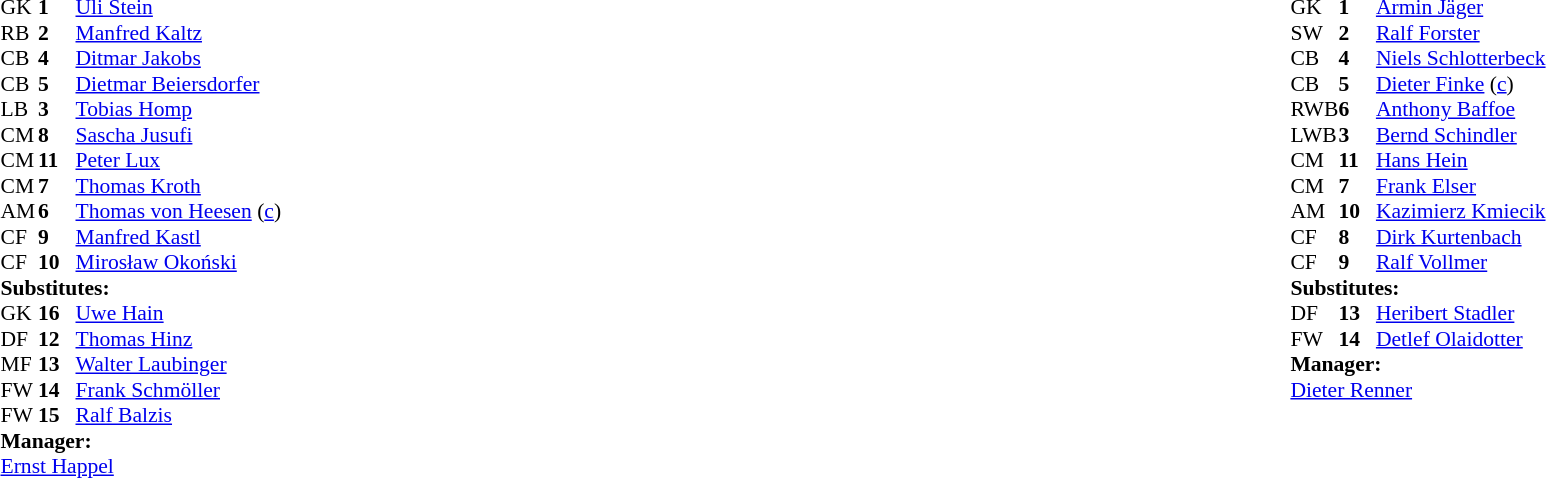<table width="100%">
<tr>
<td valign="top" width="40%"><br><table style="font-size:90%" cellspacing="0" cellpadding="0">
<tr>
<th width=25></th>
<th width=25></th>
</tr>
<tr>
<td>GK</td>
<td><strong>1</strong></td>
<td> <a href='#'>Uli Stein</a></td>
</tr>
<tr>
<td>RB</td>
<td><strong>2</strong></td>
<td> <a href='#'>Manfred Kaltz</a></td>
</tr>
<tr>
<td>CB</td>
<td><strong>4</strong></td>
<td> <a href='#'>Ditmar Jakobs</a></td>
</tr>
<tr>
<td>CB</td>
<td><strong>5</strong></td>
<td> <a href='#'>Dietmar Beiersdorfer</a></td>
<td></td>
</tr>
<tr>
<td>LB</td>
<td><strong>3</strong></td>
<td> <a href='#'>Tobias Homp</a></td>
</tr>
<tr>
<td>CM</td>
<td><strong>8</strong></td>
<td> <a href='#'>Sascha Jusufi</a></td>
<td></td>
<td></td>
</tr>
<tr>
<td>CM</td>
<td><strong>11</strong></td>
<td> <a href='#'>Peter Lux</a></td>
</tr>
<tr>
<td>CM</td>
<td><strong>7</strong></td>
<td> <a href='#'>Thomas Kroth</a></td>
</tr>
<tr>
<td>AM</td>
<td><strong>6</strong></td>
<td> <a href='#'>Thomas von Heesen</a> (<a href='#'>c</a>)</td>
</tr>
<tr>
<td>CF</td>
<td><strong>9</strong></td>
<td> <a href='#'>Manfred Kastl</a></td>
</tr>
<tr>
<td>CF</td>
<td><strong>10</strong></td>
<td> <a href='#'>Mirosław Okoński</a></td>
</tr>
<tr>
<td colspan=3><strong>Substitutes:</strong></td>
</tr>
<tr>
<td>GK</td>
<td><strong>16</strong></td>
<td> <a href='#'>Uwe Hain</a></td>
</tr>
<tr>
<td>DF</td>
<td><strong>12</strong></td>
<td> <a href='#'>Thomas Hinz</a></td>
</tr>
<tr>
<td>MF</td>
<td><strong>13</strong></td>
<td> <a href='#'>Walter Laubinger</a></td>
</tr>
<tr>
<td>FW</td>
<td><strong>14</strong></td>
<td> <a href='#'>Frank Schmöller</a></td>
<td></td>
<td></td>
</tr>
<tr>
<td>FW</td>
<td><strong>15</strong></td>
<td> <a href='#'>Ralf Balzis</a></td>
</tr>
<tr>
<td colspan=3><strong>Manager:</strong></td>
</tr>
<tr>
<td colspan=3> <a href='#'>Ernst Happel</a></td>
</tr>
</table>
</td>
<td valign="top"></td>
<td valign="top" width="50%"><br><table style="font-size:90%; margin:auto" cellspacing="0" cellpadding="0">
<tr>
<th width=25></th>
<th width=25></th>
</tr>
<tr>
<td>GK</td>
<td><strong>1</strong></td>
<td> <a href='#'>Armin Jäger</a></td>
</tr>
<tr>
<td>SW</td>
<td><strong>2</strong></td>
<td> <a href='#'>Ralf Forster</a></td>
</tr>
<tr>
<td>CB</td>
<td><strong>4</strong></td>
<td> <a href='#'>Niels Schlotterbeck</a></td>
<td></td>
</tr>
<tr>
<td>CB</td>
<td><strong>5</strong></td>
<td> <a href='#'>Dieter Finke</a> (<a href='#'>c</a>)</td>
<td></td>
<td></td>
</tr>
<tr>
<td>RWB</td>
<td><strong>6</strong></td>
<td> <a href='#'>Anthony Baffoe</a></td>
</tr>
<tr>
<td>LWB</td>
<td><strong>3</strong></td>
<td> <a href='#'>Bernd Schindler</a></td>
</tr>
<tr>
<td>CM</td>
<td><strong>11</strong></td>
<td> <a href='#'>Hans Hein</a></td>
</tr>
<tr>
<td>CM</td>
<td><strong>7</strong></td>
<td> <a href='#'>Frank Elser</a></td>
</tr>
<tr>
<td>AM</td>
<td><strong>10</strong></td>
<td> <a href='#'>Kazimierz Kmiecik</a></td>
</tr>
<tr>
<td>CF</td>
<td><strong>8</strong></td>
<td> <a href='#'>Dirk Kurtenbach</a></td>
</tr>
<tr>
<td>CF</td>
<td><strong>9</strong></td>
<td> <a href='#'>Ralf Vollmer</a></td>
<td></td>
<td></td>
</tr>
<tr>
<td colspan=3><strong>Substitutes:</strong></td>
</tr>
<tr>
<td>DF</td>
<td><strong>13</strong></td>
<td> <a href='#'>Heribert Stadler</a></td>
<td></td>
<td></td>
</tr>
<tr>
<td>FW</td>
<td><strong>14</strong></td>
<td> <a href='#'>Detlef Olaidotter</a></td>
<td></td>
<td></td>
</tr>
<tr>
<td colspan=3><strong>Manager:</strong></td>
</tr>
<tr>
<td colspan=3> <a href='#'>Dieter Renner</a></td>
</tr>
</table>
</td>
</tr>
</table>
